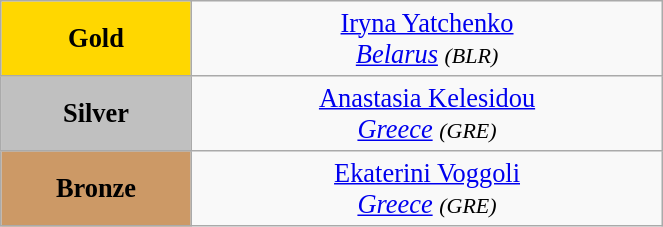<table class="wikitable" style=" text-align:center; font-size:110%;" width="35%">
<tr>
<td bgcolor="gold"><strong>Gold</strong></td>
<td> <a href='#'>Iryna Yatchenko</a><br><em><a href='#'>Belarus</a> <small>(BLR)</small></em></td>
</tr>
<tr>
<td bgcolor="silver"><strong>Silver</strong></td>
<td> <a href='#'>Anastasia Kelesidou</a><br><em><a href='#'>Greece</a> <small>(GRE)</small></em></td>
</tr>
<tr>
<td bgcolor="CC9966"><strong>Bronze</strong></td>
<td> <a href='#'>Ekaterini Voggoli</a><br><em><a href='#'>Greece</a> <small>(GRE)</small></em></td>
</tr>
</table>
